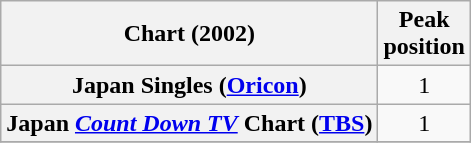<table class="wikitable plainrowheaders">
<tr>
<th scope="col">Chart (2002)</th>
<th scope="col">Peak<br>position</th>
</tr>
<tr>
<th scope="row">Japan Singles (<a href='#'>Oricon</a>)</th>
<td style="text-align:center;">1</td>
</tr>
<tr>
<th scope="row">Japan <em><a href='#'>Count Down TV</a></em> Chart (<a href='#'>TBS</a>)</th>
<td style="text-align:center;">1</td>
</tr>
<tr>
</tr>
</table>
